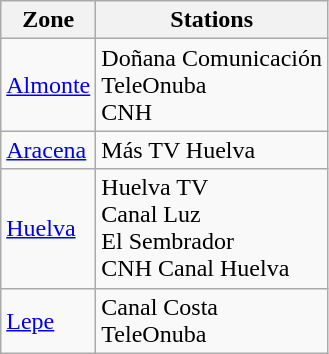<table class="wikitable">
<tr>
<th>Zone</th>
<th>Stations</th>
</tr>
<tr>
<td><a href='#'>Almonte</a></td>
<td>Doñana Comunicación<br>TeleOnuba<br>CNH</td>
</tr>
<tr>
<td><a href='#'>Aracena</a></td>
<td>Más TV Huelva</td>
</tr>
<tr>
<td><a href='#'>Huelva</a></td>
<td>Huelva TV<br>Canal Luz<br>El Sembrador<br>CNH Canal Huelva</td>
</tr>
<tr>
<td><a href='#'>Lepe</a></td>
<td>Canal Costa<br>TeleOnuba</td>
</tr>
</table>
